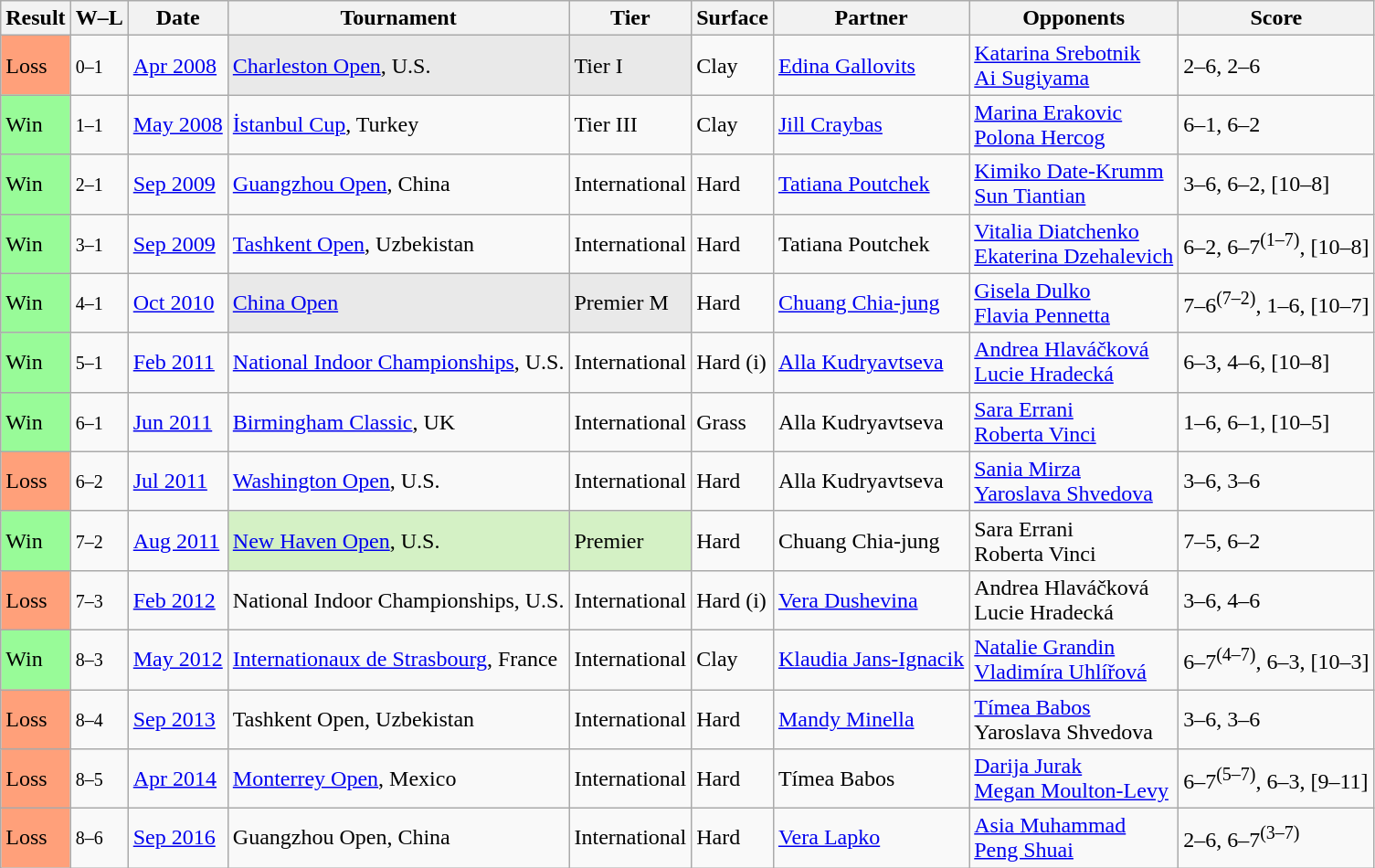<table class="sortable wikitable">
<tr>
<th>Result</th>
<th class="unsortable">W–L</th>
<th>Date</th>
<th>Tournament</th>
<th>Tier</th>
<th>Surface</th>
<th>Partner</th>
<th>Opponents</th>
<th class="unsortable">Score</th>
</tr>
<tr>
<td style="background:#ffa07a;">Loss</td>
<td><small>0–1</small></td>
<td><a href='#'>Apr 2008</a></td>
<td bgcolor=#e9e9e9><a href='#'>Charleston Open</a>, U.S.</td>
<td bgcolor=#e9e9e9>Tier I</td>
<td>Clay</td>
<td> <a href='#'>Edina Gallovits</a></td>
<td> <a href='#'>Katarina Srebotnik</a> <br>  <a href='#'>Ai Sugiyama</a></td>
<td>2–6, 2–6</td>
</tr>
<tr>
<td style="background:#98fb98;">Win</td>
<td><small>1–1</small></td>
<td><a href='#'>May 2008</a></td>
<td><a href='#'>İstanbul Cup</a>, Turkey</td>
<td>Tier III</td>
<td>Clay</td>
<td> <a href='#'>Jill Craybas</a></td>
<td> <a href='#'>Marina Erakovic</a> <br>  <a href='#'>Polona Hercog</a></td>
<td>6–1, 6–2</td>
</tr>
<tr>
<td style="background:#98fb98;">Win</td>
<td><small>2–1</small></td>
<td><a href='#'>Sep 2009</a></td>
<td><a href='#'>Guangzhou Open</a>, China</td>
<td>International</td>
<td>Hard</td>
<td> <a href='#'>Tatiana Poutchek</a></td>
<td> <a href='#'>Kimiko Date-Krumm</a> <br>  <a href='#'>Sun Tiantian</a></td>
<td>3–6, 6–2, [10–8]</td>
</tr>
<tr>
<td style="background:#98fb98;">Win</td>
<td><small>3–1</small></td>
<td><a href='#'>Sep 2009</a></td>
<td><a href='#'>Tashkent Open</a>, Uzbekistan</td>
<td>International</td>
<td>Hard</td>
<td> Tatiana Poutchek</td>
<td> <a href='#'>Vitalia Diatchenko</a> <br>  <a href='#'>Ekaterina Dzehalevich</a></td>
<td>6–2, 6–7<sup>(1–7)</sup>, [10–8]</td>
</tr>
<tr>
<td style="background:#98fb98;">Win</td>
<td><small>4–1</small></td>
<td><a href='#'>Oct 2010</a></td>
<td bgcolor=#e9e9e9><a href='#'>China Open</a></td>
<td bgcolor=#e9e9e9>Premier M</td>
<td>Hard</td>
<td> <a href='#'>Chuang Chia-jung</a></td>
<td> <a href='#'>Gisela Dulko</a> <br>  <a href='#'>Flavia Pennetta</a></td>
<td>7–6<sup>(7–2)</sup>, 1–6, [10–7]</td>
</tr>
<tr>
<td style="background:#98fb98;">Win</td>
<td><small>5–1</small></td>
<td><a href='#'>Feb 2011</a></td>
<td><a href='#'>National Indoor Championships</a>, U.S.</td>
<td>International</td>
<td>Hard (i)</td>
<td> <a href='#'>Alla Kudryavtseva</a></td>
<td> <a href='#'>Andrea Hlaváčková</a> <br>  <a href='#'>Lucie Hradecká</a></td>
<td>6–3, 4–6, [10–8]</td>
</tr>
<tr>
<td style="background:#98fb98;">Win</td>
<td><small>6–1</small></td>
<td><a href='#'>Jun 2011</a></td>
<td><a href='#'>Birmingham Classic</a>, UK</td>
<td>International</td>
<td>Grass</td>
<td> Alla Kudryavtseva</td>
<td> <a href='#'>Sara Errani</a> <br>  <a href='#'>Roberta Vinci</a></td>
<td>1–6, 6–1, [10–5]</td>
</tr>
<tr>
<td style="background:#ffa07a;">Loss</td>
<td><small>6–2</small></td>
<td><a href='#'>Jul 2011</a></td>
<td><a href='#'>Washington Open</a>, U.S.</td>
<td>International</td>
<td>Hard</td>
<td> Alla Kudryavtseva</td>
<td> <a href='#'>Sania Mirza</a> <br>  <a href='#'>Yaroslava Shvedova</a></td>
<td>3–6, 3–6</td>
</tr>
<tr>
<td style="background:#98fb98;">Win</td>
<td><small>7–2</small></td>
<td><a href='#'>Aug 2011</a></td>
<td bgcolor=#d4f1c5><a href='#'>New Haven Open</a>, U.S.</td>
<td bgcolor=#d4f1c5>Premier</td>
<td>Hard</td>
<td> Chuang Chia-jung</td>
<td> Sara Errani <br>  Roberta Vinci</td>
<td>7–5, 6–2</td>
</tr>
<tr>
<td style="background:#ffa07a;">Loss</td>
<td><small>7–3</small></td>
<td><a href='#'>Feb 2012</a></td>
<td>National Indoor Championships, U.S.</td>
<td>International</td>
<td>Hard (i)</td>
<td> <a href='#'>Vera Dushevina</a></td>
<td> Andrea Hlaváčková <br>  Lucie Hradecká</td>
<td>3–6, 4–6</td>
</tr>
<tr>
<td style="background:#98fb98;">Win</td>
<td><small>8–3</small></td>
<td><a href='#'>May 2012</a></td>
<td><a href='#'>Internationaux de Strasbourg</a>, France</td>
<td>International</td>
<td>Clay</td>
<td> <a href='#'>Klaudia Jans-Ignacik</a></td>
<td> <a href='#'>Natalie Grandin</a> <br>  <a href='#'>Vladimíra Uhlířová</a></td>
<td>6–7<sup>(4–7)</sup>, 6–3, [10–3]</td>
</tr>
<tr>
<td style="background:#ffa07a;">Loss</td>
<td><small>8–4</small></td>
<td><a href='#'>Sep 2013</a></td>
<td>Tashkent Open, Uzbekistan</td>
<td>International</td>
<td>Hard</td>
<td> <a href='#'>Mandy Minella</a></td>
<td> <a href='#'>Tímea Babos</a> <br>  Yaroslava Shvedova</td>
<td>3–6, 3–6</td>
</tr>
<tr>
<td style="background:#ffa07a;">Loss</td>
<td><small>8–5</small></td>
<td><a href='#'>Apr 2014</a></td>
<td><a href='#'>Monterrey Open</a>, Mexico</td>
<td>International</td>
<td>Hard</td>
<td> Tímea Babos</td>
<td> <a href='#'>Darija Jurak</a> <br>  <a href='#'>Megan Moulton-Levy</a></td>
<td>6–7<sup>(5–7)</sup>, 6–3, [9–11]</td>
</tr>
<tr>
<td style="background:#ffa07a;">Loss</td>
<td><small>8–6</small></td>
<td><a href='#'>Sep 2016</a></td>
<td>Guangzhou Open, China</td>
<td>International</td>
<td>Hard</td>
<td> <a href='#'>Vera Lapko</a></td>
<td> <a href='#'>Asia Muhammad</a> <br>  <a href='#'>Peng Shuai</a></td>
<td>2–6, 6–7<sup>(3–7)</sup></td>
</tr>
</table>
